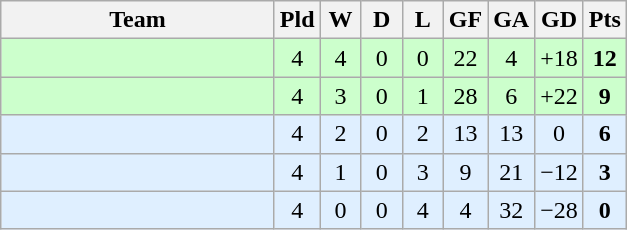<table class=wikitable style="text-align:center">
<tr>
<th width=175>Team</th>
<th width=20>Pld</th>
<th width=20>W</th>
<th width=20>D</th>
<th width=20>L</th>
<th width=20>GF</th>
<th width=20>GA</th>
<th width=20>GD</th>
<th width=20>Pts</th>
</tr>
<tr style="background:#cfc;">
<td align=left></td>
<td>4</td>
<td>4</td>
<td>0</td>
<td>0</td>
<td>22</td>
<td>4</td>
<td>+18</td>
<td><strong>12</strong></td>
</tr>
<tr style="background:#cfc;">
<td align=left></td>
<td>4</td>
<td>3</td>
<td>0</td>
<td>1</td>
<td>28</td>
<td>6</td>
<td>+22</td>
<td><strong>9</strong></td>
</tr>
<tr style="background:#dfefff;">
<td align=left></td>
<td>4</td>
<td>2</td>
<td>0</td>
<td>2</td>
<td>13</td>
<td>13</td>
<td>0</td>
<td><strong>6</strong></td>
</tr>
<tr style="background:#dfefff;">
<td align=left></td>
<td>4</td>
<td>1</td>
<td>0</td>
<td>3</td>
<td>9</td>
<td>21</td>
<td>−12</td>
<td><strong>3</strong></td>
</tr>
<tr style="background:#dfefff;">
<td align=left></td>
<td>4</td>
<td>0</td>
<td>0</td>
<td>4</td>
<td>4</td>
<td>32</td>
<td>−28</td>
<td><strong>0</strong></td>
</tr>
</table>
